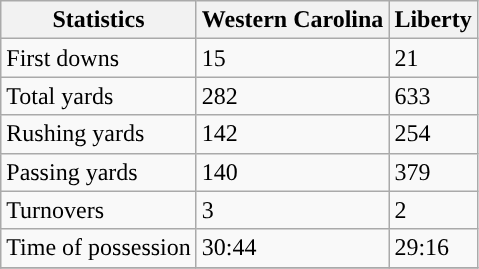<table class="wikitable">
<tr>
<th>Statistics</th>
<th>Western Carolina</th>
<th>Liberty</th>
</tr>
<tr>
<td>First downs</td>
<td>15</td>
<td>21</td>
</tr>
<tr>
<td>Total yards</td>
<td>282</td>
<td>633</td>
</tr>
<tr>
<td>Rushing yards</td>
<td>142</td>
<td>254</td>
</tr>
<tr>
<td>Passing yards</td>
<td>140</td>
<td>379</td>
</tr>
<tr>
<td>Turnovers</td>
<td>3</td>
<td>2</td>
</tr>
<tr>
<td>Time of possession</td>
<td>30:44</td>
<td>29:16</td>
</tr>
<tr>
</tr>
</table>
